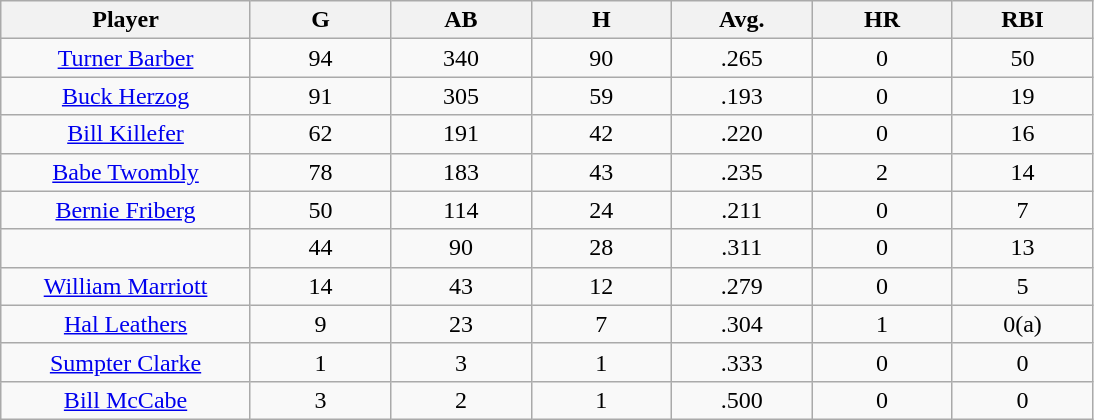<table class="wikitable sortable">
<tr>
<th bgcolor="#DDDDFF" width="16%">Player</th>
<th bgcolor="#DDDDFF" width="9%">G</th>
<th bgcolor="#DDDDFF" width="9%">AB</th>
<th bgcolor="#DDDDFF" width="9%">H</th>
<th bgcolor="#DDDDFF" width="9%">Avg.</th>
<th bgcolor="#DDDDFF" width="9%">HR</th>
<th bgcolor="#DDDDFF" width="9%">RBI</th>
</tr>
<tr align="center">
<td><a href='#'>Turner Barber</a></td>
<td>94</td>
<td>340</td>
<td>90</td>
<td>.265</td>
<td>0</td>
<td>50</td>
</tr>
<tr align=center>
<td><a href='#'>Buck Herzog</a></td>
<td>91</td>
<td>305</td>
<td>59</td>
<td>.193</td>
<td>0</td>
<td>19</td>
</tr>
<tr align=center>
<td><a href='#'>Bill Killefer</a></td>
<td>62</td>
<td>191</td>
<td>42</td>
<td>.220</td>
<td>0</td>
<td>16</td>
</tr>
<tr align=center>
<td><a href='#'>Babe Twombly</a></td>
<td>78</td>
<td>183</td>
<td>43</td>
<td>.235</td>
<td>2</td>
<td>14</td>
</tr>
<tr align=center>
<td><a href='#'>Bernie Friberg</a></td>
<td>50</td>
<td>114</td>
<td>24</td>
<td>.211</td>
<td>0</td>
<td>7</td>
</tr>
<tr align=center>
<td></td>
<td>44</td>
<td>90</td>
<td>28</td>
<td>.311</td>
<td>0</td>
<td>13</td>
</tr>
<tr align="center">
<td><a href='#'>William Marriott</a></td>
<td>14</td>
<td>43</td>
<td>12</td>
<td>.279</td>
<td>0</td>
<td>5</td>
</tr>
<tr align=center>
<td><a href='#'>Hal Leathers</a></td>
<td>9</td>
<td>23</td>
<td>7</td>
<td>.304</td>
<td>1</td>
<td>0(a)</td>
</tr>
<tr align=center>
<td><a href='#'>Sumpter Clarke</a></td>
<td>1</td>
<td>3</td>
<td>1</td>
<td>.333</td>
<td>0</td>
<td>0</td>
</tr>
<tr align=center>
<td><a href='#'>Bill McCabe</a></td>
<td>3</td>
<td>2</td>
<td>1</td>
<td>.500</td>
<td>0</td>
<td>0</td>
</tr>
</table>
